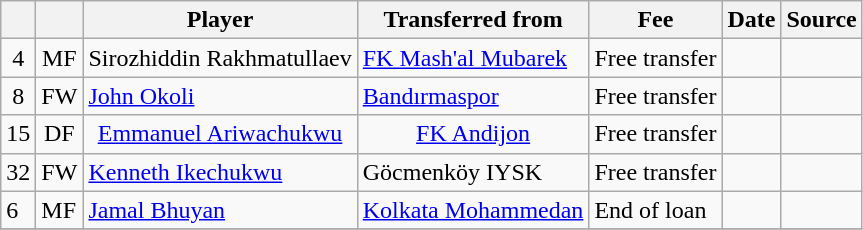<table class="wikitable plainrowheaders sortable">
<tr>
<th></th>
<th></th>
<th>Player</th>
<th>Transferred from</th>
<th>Fee</th>
<th>Date</th>
<th>Source</th>
</tr>
<tr>
<td align=center>4</td>
<td align=center>MF</td>
<td> Sirozhiddin Rakhmatullaev</td>
<td> <a href='#'>FK Mash'al Mubarek</a></td>
<td>Free transfer</td>
<td></td>
<td></td>
</tr>
<tr>
<td align="center">8</td>
<td align="center">FW</td>
<td> <a href='#'>John Okoli</a></td>
<td><a href='#'>Bandırmaspor</a></td>
<td>Free transfer</td>
<td></td>
<td></td>
</tr>
<tr>
<td align="center">15</td>
<td align="center">DF</td>
<td align="center"> <a href='#'>Emmanuel Ariwachukwu</a></td>
<td align="center"> <a href='#'>FK Andijon</a></td>
<td>Free transfer</td>
<td></td>
<td></td>
</tr>
<tr>
<td align="center">32</td>
<td align="center">FW</td>
<td> <a href='#'>Kenneth Ikechukwu</a></td>
<td> Göcmenköy IYSK</td>
<td>Free transfer</td>
<td></td>
<td></td>
</tr>
<tr>
<td>6</td>
<td>MF</td>
<td> <a href='#'>Jamal Bhuyan</a></td>
<td> <a href='#'>Kolkata Mohammedan</a></td>
<td>End of loan</td>
<td></td>
<td></td>
</tr>
<tr>
</tr>
</table>
